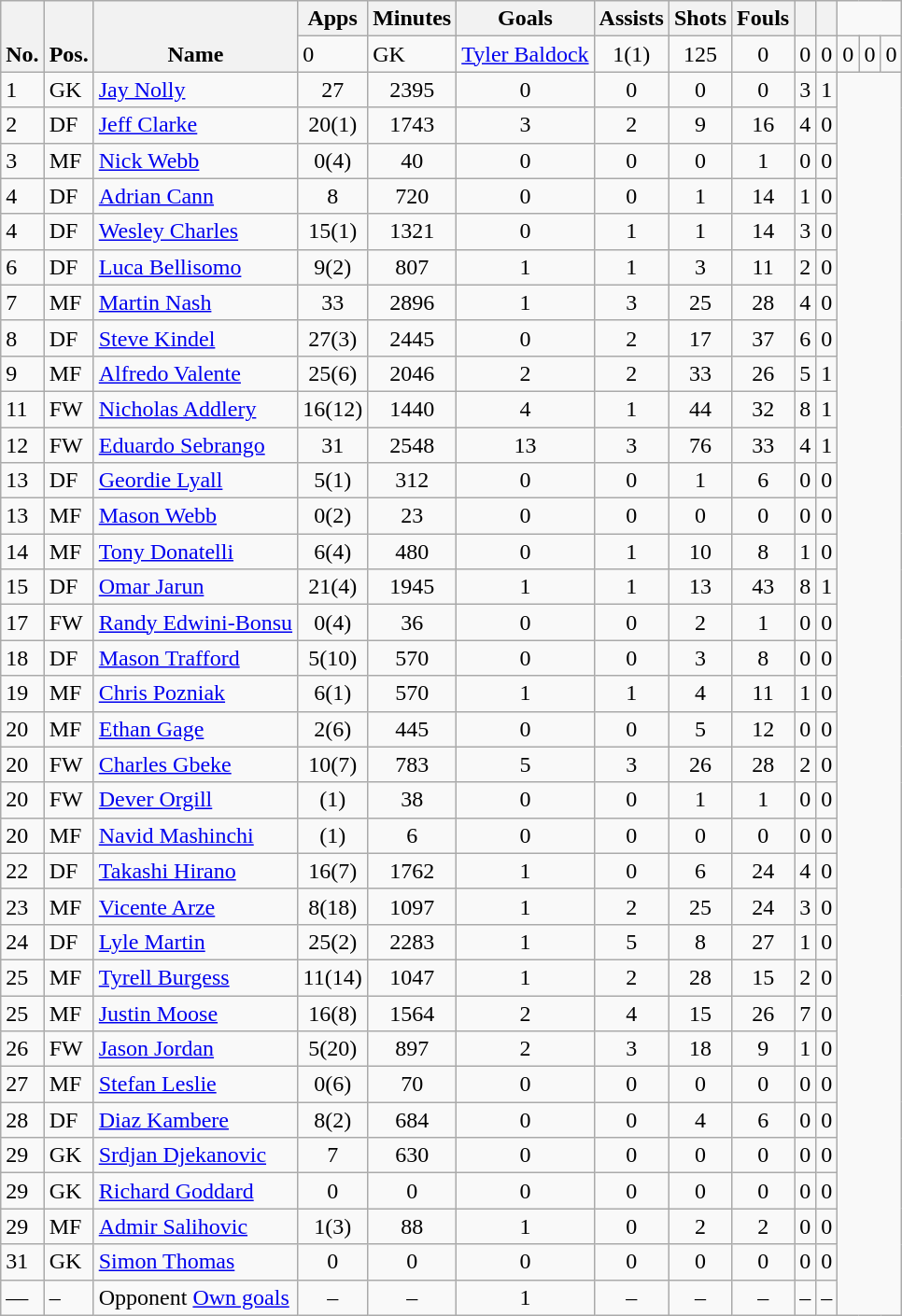<table class="wikitable sortable" border="1" style="text-align:center">
<tr>
<th scope=col rowspan="2" valign="bottom">No.</th>
<th scope=col rowspan="2" valign="bottom" data-sort-type="text">Pos.</th>
<th scope=col  rowspan="2" valign="bottom" data-sort-type="text">Name</th>
<th scope=col>Apps</th>
<th scope=col>Minutes</th>
<th scope=col>Goals</th>
<th scope=col>Assists</th>
<th scope=col>Shots</th>
<th scope=col>Fouls</th>
<th scope=col></th>
<th scope=col></th>
</tr>
<tr>
<td align=left>0</td>
<td align=left>GK</td>
<td align=left> <a href='#'>Tyler Baldock</a></td>
<td>1(1)</td>
<td>125</td>
<td>0</td>
<td>0</td>
<td>0</td>
<td>0</td>
<td>0</td>
<td>0</td>
</tr>
<tr>
<td align=left>1</td>
<td align=left>GK</td>
<td align=left> <a href='#'>Jay Nolly</a></td>
<td>27</td>
<td>2395</td>
<td>0</td>
<td>0</td>
<td>0</td>
<td>0</td>
<td>3</td>
<td>1</td>
</tr>
<tr>
<td align=left>2</td>
<td align=left>DF</td>
<td align=left> <a href='#'>Jeff Clarke</a></td>
<td>20(1)</td>
<td>1743</td>
<td>3</td>
<td>2</td>
<td>9</td>
<td>16</td>
<td>4</td>
<td>0</td>
</tr>
<tr>
<td align=left>3</td>
<td align=left>MF</td>
<td align=left> <a href='#'>Nick Webb</a></td>
<td>0(4)</td>
<td>40</td>
<td>0</td>
<td>0</td>
<td>0</td>
<td>1</td>
<td>0</td>
<td>0</td>
</tr>
<tr>
<td align=left>4</td>
<td align=left>DF</td>
<td align=left> <a href='#'>Adrian Cann</a></td>
<td>8</td>
<td>720</td>
<td>0</td>
<td>0</td>
<td>1</td>
<td>14</td>
<td>1</td>
<td>0</td>
</tr>
<tr>
<td align=left>4</td>
<td align=left>DF</td>
<td align=left> <a href='#'>Wesley Charles</a></td>
<td>15(1)</td>
<td>1321</td>
<td>0</td>
<td>1</td>
<td>1</td>
<td>14</td>
<td>3</td>
<td>0</td>
</tr>
<tr>
<td align=left>6</td>
<td align=left>DF</td>
<td align=left> <a href='#'>Luca Bellisomo</a></td>
<td>9(2)</td>
<td>807</td>
<td>1</td>
<td>1</td>
<td>3</td>
<td>11</td>
<td>2</td>
<td>0</td>
</tr>
<tr>
<td align=left>7</td>
<td align=left>MF</td>
<td align=left> <a href='#'>Martin Nash</a></td>
<td>33</td>
<td>2896</td>
<td>1</td>
<td>3</td>
<td>25</td>
<td>28</td>
<td>4</td>
<td>0</td>
</tr>
<tr>
<td align=left>8</td>
<td align=left>DF</td>
<td align=left> <a href='#'>Steve Kindel</a></td>
<td>27(3)</td>
<td>2445</td>
<td>0</td>
<td>2</td>
<td>17</td>
<td>37</td>
<td>6</td>
<td>0</td>
</tr>
<tr>
<td align=left>9</td>
<td align=left>MF</td>
<td align=left> <a href='#'>Alfredo Valente</a></td>
<td>25(6)</td>
<td>2046</td>
<td>2</td>
<td>2</td>
<td>33</td>
<td>26</td>
<td>5</td>
<td>1</td>
</tr>
<tr>
<td align=left>11</td>
<td align=left>FW</td>
<td align=left> <a href='#'>Nicholas Addlery</a></td>
<td>16(12)</td>
<td>1440</td>
<td>4</td>
<td>1</td>
<td>44</td>
<td>32</td>
<td>8</td>
<td>1</td>
</tr>
<tr>
<td align=left>12</td>
<td align=left>FW</td>
<td align=left> <a href='#'>Eduardo Sebrango</a></td>
<td>31</td>
<td>2548</td>
<td>13</td>
<td>3</td>
<td>76</td>
<td>33</td>
<td>4</td>
<td>1</td>
</tr>
<tr>
<td align=left>13</td>
<td align=left>DF</td>
<td align=left> <a href='#'>Geordie Lyall</a></td>
<td>5(1)</td>
<td>312</td>
<td>0</td>
<td>0</td>
<td>1</td>
<td>6</td>
<td>0</td>
<td>0</td>
</tr>
<tr>
<td align=left>13</td>
<td align=left>MF</td>
<td align=left> <a href='#'>Mason Webb</a></td>
<td>0(2)</td>
<td>23</td>
<td>0</td>
<td>0</td>
<td>0</td>
<td>0</td>
<td>0</td>
<td>0</td>
</tr>
<tr>
<td align=left>14</td>
<td align=left>MF</td>
<td align=left> <a href='#'>Tony Donatelli</a></td>
<td>6(4)</td>
<td>480</td>
<td>0</td>
<td>1</td>
<td>10</td>
<td>8</td>
<td>1</td>
<td>0</td>
</tr>
<tr>
<td align=left>15</td>
<td align=left>DF</td>
<td align=left> <a href='#'>Omar Jarun</a></td>
<td>21(4)</td>
<td>1945</td>
<td>1</td>
<td>1</td>
<td>13</td>
<td>43</td>
<td>8</td>
<td>1</td>
</tr>
<tr>
<td align=left>17</td>
<td align=left>FW</td>
<td align=left> <a href='#'>Randy Edwini-Bonsu</a></td>
<td>0(4)</td>
<td>36</td>
<td>0</td>
<td>0</td>
<td>2</td>
<td>1</td>
<td>0</td>
<td>0</td>
</tr>
<tr>
<td align=left>18</td>
<td align=left>DF</td>
<td align=left> <a href='#'>Mason Trafford</a></td>
<td>5(10)</td>
<td>570</td>
<td>0</td>
<td>0</td>
<td>3</td>
<td>8</td>
<td>0</td>
<td>0</td>
</tr>
<tr>
<td align=left>19</td>
<td align=left>MF</td>
<td align=left> <a href='#'>Chris Pozniak</a></td>
<td>6(1)</td>
<td>570</td>
<td>1</td>
<td>1</td>
<td>4</td>
<td>11</td>
<td>1</td>
<td>0</td>
</tr>
<tr>
<td align=left>20</td>
<td align=left>MF</td>
<td align=left> <a href='#'>Ethan Gage</a></td>
<td>2(6)</td>
<td>445</td>
<td>0</td>
<td>0</td>
<td>5</td>
<td>12</td>
<td>0</td>
<td>0</td>
</tr>
<tr>
<td align=left>20</td>
<td align=left>FW</td>
<td align=left> <a href='#'>Charles Gbeke</a></td>
<td>10(7)</td>
<td>783</td>
<td>5</td>
<td>3</td>
<td>26</td>
<td>28</td>
<td>2</td>
<td>0</td>
</tr>
<tr>
<td align=left>20</td>
<td align=left>FW</td>
<td align=left> <a href='#'>Dever Orgill</a></td>
<td>(1)</td>
<td>38</td>
<td>0</td>
<td>0</td>
<td>1</td>
<td>1</td>
<td>0</td>
<td>0</td>
</tr>
<tr>
<td align=left>20</td>
<td align=left>MF</td>
<td align=left> <a href='#'>Navid Mashinchi</a></td>
<td>(1)</td>
<td>6</td>
<td>0</td>
<td>0</td>
<td>0</td>
<td>0</td>
<td>0</td>
<td>0</td>
</tr>
<tr>
<td align=left>22</td>
<td align=left>DF</td>
<td align=left> <a href='#'>Takashi Hirano</a></td>
<td>16(7)</td>
<td>1762</td>
<td>1</td>
<td>0</td>
<td>6</td>
<td>24</td>
<td>4</td>
<td>0</td>
</tr>
<tr>
<td align=left>23</td>
<td align=left>MF</td>
<td align=left> <a href='#'>Vicente Arze</a></td>
<td>8(18)</td>
<td>1097</td>
<td>1</td>
<td>2</td>
<td>25</td>
<td>24</td>
<td>3</td>
<td>0</td>
</tr>
<tr>
<td align=left>24</td>
<td align=left>DF</td>
<td align=left> <a href='#'>Lyle Martin</a></td>
<td>25(2)</td>
<td>2283</td>
<td>1</td>
<td>5</td>
<td>8</td>
<td>27</td>
<td>1</td>
<td>0</td>
</tr>
<tr>
<td align=left>25</td>
<td align=left>MF</td>
<td align=left> <a href='#'>Tyrell Burgess</a></td>
<td>11(14)</td>
<td>1047</td>
<td>1</td>
<td>2</td>
<td>28</td>
<td>15</td>
<td>2</td>
<td>0</td>
</tr>
<tr>
<td align=left>25</td>
<td align=left>MF</td>
<td align=left> <a href='#'>Justin Moose</a></td>
<td>16(8)</td>
<td>1564</td>
<td>2</td>
<td>4</td>
<td>15</td>
<td>26</td>
<td>7</td>
<td>0</td>
</tr>
<tr>
<td align=left>26</td>
<td align=left>FW</td>
<td align=left> <a href='#'>Jason Jordan</a></td>
<td>5(20)</td>
<td>897</td>
<td>2</td>
<td>3</td>
<td>18</td>
<td>9</td>
<td>1</td>
<td>0</td>
</tr>
<tr>
<td align=left>27</td>
<td align=left>MF</td>
<td align=left> <a href='#'>Stefan Leslie</a></td>
<td>0(6)</td>
<td>70</td>
<td>0</td>
<td>0</td>
<td>0</td>
<td>0</td>
<td>0</td>
<td>0</td>
</tr>
<tr>
<td align=left>28</td>
<td align=left>DF</td>
<td align=left> <a href='#'>Diaz Kambere</a></td>
<td>8(2)</td>
<td>684</td>
<td>0</td>
<td>0</td>
<td>4</td>
<td>6</td>
<td>0</td>
<td>0</td>
</tr>
<tr>
<td align=left>29</td>
<td align=left>GK</td>
<td align=left> <a href='#'>Srdjan Djekanovic</a></td>
<td>7</td>
<td>630</td>
<td>0</td>
<td>0</td>
<td>0</td>
<td>0</td>
<td>0</td>
<td>0</td>
</tr>
<tr>
<td align=left>29</td>
<td align=left>GK</td>
<td align=left> <a href='#'>Richard Goddard</a></td>
<td>0</td>
<td>0</td>
<td>0</td>
<td>0</td>
<td>0</td>
<td>0</td>
<td>0</td>
<td>0</td>
</tr>
<tr>
<td align=left>29</td>
<td align=left>MF</td>
<td align=left> <a href='#'>Admir Salihovic</a></td>
<td>1(3)</td>
<td>88</td>
<td>1</td>
<td>0</td>
<td>2</td>
<td>2</td>
<td>0</td>
<td>0</td>
</tr>
<tr>
<td align=left>31</td>
<td align=left>GK</td>
<td align=left> <a href='#'>Simon Thomas</a></td>
<td>0</td>
<td>0</td>
<td>0</td>
<td>0</td>
<td>0</td>
<td>0</td>
<td>0</td>
<td>0</td>
</tr>
<tr>
<td align=left>—</td>
<td align=left>–</td>
<td align=left>Opponent <a href='#'>Own goals</a></td>
<td>–</td>
<td>–</td>
<td>1</td>
<td>–</td>
<td>–</td>
<td>–</td>
<td>–</td>
<td>–</td>
</tr>
</table>
